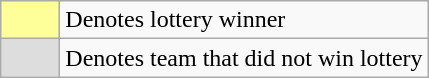<table class="wikitable">
<tr>
<td style="background:#ff9; width:2em; text-align:center;"></td>
<td style="text-align:left">Denotes lottery winner</td>
</tr>
<tr>
<td style="background:#DDDDDD; width:2em; text-align:center;"></td>
<td style="text-align:left">Denotes team that did not win lottery</td>
</tr>
</table>
